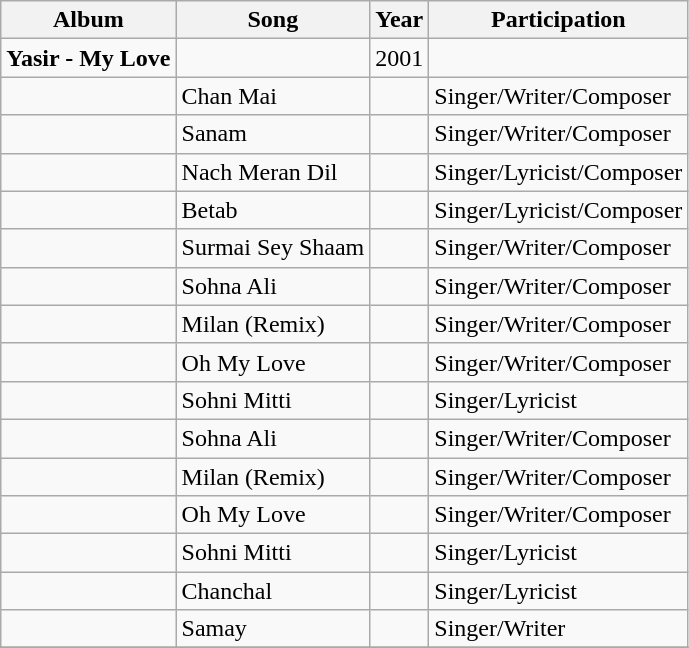<table class="wikitable">
<tr>
<th>Album</th>
<th>Song</th>
<th>Year</th>
<th>Participation</th>
</tr>
<tr>
<td><strong>Yasir - My Love</strong></td>
<td></td>
<td>2001</td>
<td></td>
</tr>
<tr>
<td></td>
<td>Chan Mai</td>
<td></td>
<td>Singer/Writer/Composer</td>
</tr>
<tr>
<td></td>
<td>Sanam</td>
<td></td>
<td>Singer/Writer/Composer</td>
</tr>
<tr>
<td></td>
<td>Nach Meran Dil</td>
<td></td>
<td>Singer/Lyricist/Composer</td>
</tr>
<tr>
<td></td>
<td>Betab</td>
<td></td>
<td>Singer/Lyricist/Composer</td>
</tr>
<tr>
<td></td>
<td>Surmai Sey Shaam</td>
<td></td>
<td>Singer/Writer/Composer</td>
</tr>
<tr>
<td></td>
<td>Sohna Ali</td>
<td></td>
<td>Singer/Writer/Composer</td>
</tr>
<tr>
<td></td>
<td>Milan (Remix)</td>
<td></td>
<td>Singer/Writer/Composer</td>
</tr>
<tr>
<td></td>
<td>Oh My Love</td>
<td></td>
<td>Singer/Writer/Composer</td>
</tr>
<tr>
<td></td>
<td>Sohni Mitti</td>
<td></td>
<td>Singer/Lyricist</td>
</tr>
<tr>
<td></td>
<td>Sohna Ali</td>
<td></td>
<td>Singer/Writer/Composer</td>
</tr>
<tr>
<td></td>
<td>Milan (Remix)</td>
<td></td>
<td>Singer/Writer/Composer</td>
</tr>
<tr>
<td></td>
<td>Oh My Love</td>
<td></td>
<td>Singer/Writer/Composer</td>
</tr>
<tr>
<td></td>
<td>Sohni Mitti</td>
<td></td>
<td>Singer/Lyricist</td>
</tr>
<tr>
<td></td>
<td>Chanchal</td>
<td></td>
<td>Singer/Lyricist</td>
</tr>
<tr>
<td></td>
<td>Samay</td>
<td></td>
<td>Singer/Writer</td>
</tr>
<tr>
</tr>
</table>
